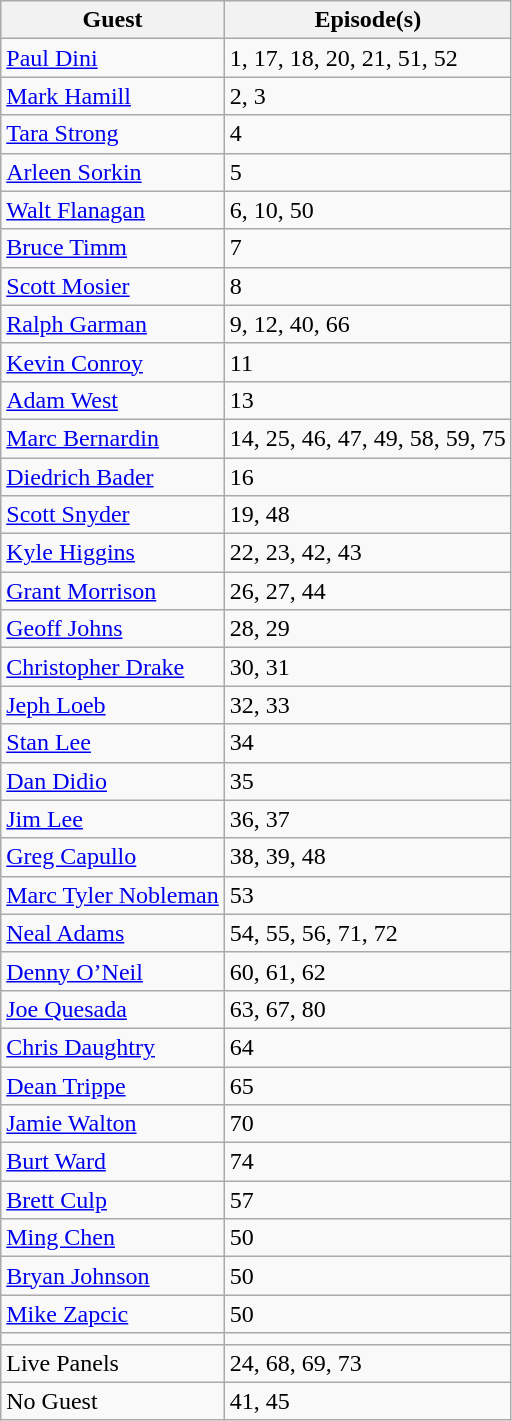<table class="wikitable">
<tr>
<th>Guest</th>
<th>Episode(s)</th>
</tr>
<tr>
<td><a href='#'>Paul Dini</a></td>
<td>1, 17, 18, 20, 21, 51, 52</td>
</tr>
<tr>
<td><a href='#'>Mark Hamill</a></td>
<td>2, 3</td>
</tr>
<tr>
<td><a href='#'>Tara Strong</a></td>
<td>4</td>
</tr>
<tr>
<td><a href='#'>Arleen Sorkin</a></td>
<td>5</td>
</tr>
<tr>
<td><a href='#'>Walt Flanagan</a></td>
<td>6, 10, 50</td>
</tr>
<tr>
<td><a href='#'>Bruce Timm</a></td>
<td>7</td>
</tr>
<tr>
<td><a href='#'>Scott Mosier</a></td>
<td>8</td>
</tr>
<tr>
<td><a href='#'>Ralph Garman</a></td>
<td>9, 12, 40, 66</td>
</tr>
<tr>
<td><a href='#'>Kevin Conroy</a></td>
<td>11</td>
</tr>
<tr>
<td><a href='#'>Adam West</a></td>
<td>13</td>
</tr>
<tr>
<td><a href='#'>Marc Bernardin</a></td>
<td>14, 25, 46, 47, 49, 58, 59, 75</td>
</tr>
<tr>
<td><a href='#'>Diedrich Bader</a></td>
<td>16</td>
</tr>
<tr>
<td><a href='#'>Scott Snyder</a></td>
<td>19, 48</td>
</tr>
<tr>
<td><a href='#'>Kyle Higgins</a></td>
<td>22, 23, 42, 43</td>
</tr>
<tr>
<td><a href='#'>Grant Morrison</a></td>
<td>26, 27, 44</td>
</tr>
<tr>
<td><a href='#'>Geoff Johns</a></td>
<td>28, 29</td>
</tr>
<tr>
<td><a href='#'>Christopher Drake</a></td>
<td>30, 31</td>
</tr>
<tr>
<td><a href='#'>Jeph Loeb</a></td>
<td>32, 33</td>
</tr>
<tr>
<td><a href='#'>Stan Lee</a></td>
<td>34</td>
</tr>
<tr>
<td><a href='#'>Dan Didio</a></td>
<td>35</td>
</tr>
<tr>
<td><a href='#'>Jim Lee</a></td>
<td>36, 37</td>
</tr>
<tr>
<td><a href='#'>Greg Capullo</a></td>
<td>38, 39, 48</td>
</tr>
<tr>
<td><a href='#'>Marc Tyler Nobleman</a></td>
<td>53</td>
</tr>
<tr>
<td><a href='#'>Neal Adams</a></td>
<td>54, 55, 56, 71, 72</td>
</tr>
<tr>
<td><a href='#'>Denny O’Neil</a></td>
<td>60, 61, 62</td>
</tr>
<tr>
<td><a href='#'>Joe Quesada</a></td>
<td>63, 67, 80</td>
</tr>
<tr>
<td><a href='#'>Chris Daughtry</a></td>
<td>64</td>
</tr>
<tr>
<td><a href='#'>Dean Trippe</a></td>
<td>65</td>
</tr>
<tr>
<td><a href='#'>Jamie Walton</a></td>
<td>70</td>
</tr>
<tr>
<td><a href='#'>Burt Ward</a></td>
<td>74</td>
</tr>
<tr>
<td><a href='#'>Brett Culp</a></td>
<td>57</td>
</tr>
<tr>
<td><a href='#'>Ming Chen</a></td>
<td>50</td>
</tr>
<tr>
<td><a href='#'>Bryan Johnson</a></td>
<td>50</td>
</tr>
<tr>
<td><a href='#'>Mike Zapcic</a></td>
<td>50</td>
</tr>
<tr>
<td></td>
<td></td>
</tr>
<tr>
<td>Live Panels</td>
<td>24, 68, 69, 73</td>
</tr>
<tr>
<td>No Guest</td>
<td>41, 45</td>
</tr>
</table>
